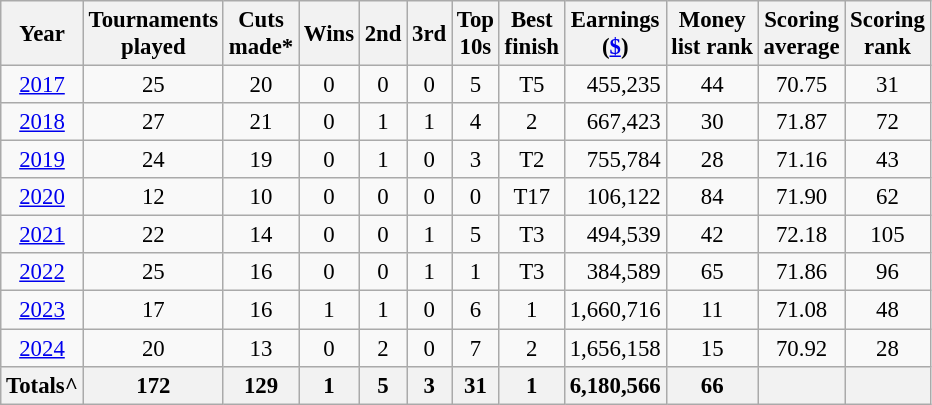<table class="wikitable" style="text-align:center; font-size: 95%;">
<tr>
<th>Year</th>
<th>Tournaments <br>played</th>
<th>Cuts <br>made*</th>
<th>Wins</th>
<th>2nd</th>
<th>3rd</th>
<th>Top <br>10s</th>
<th>Best <br>finish</th>
<th>Earnings<br>(<a href='#'>$</a>)</th>
<th>Money<br>list rank</th>
<th>Scoring <br> average</th>
<th>Scoring<br>rank</th>
</tr>
<tr>
<td><a href='#'>2017</a></td>
<td>25</td>
<td>20</td>
<td>0</td>
<td>0</td>
<td>0</td>
<td>5</td>
<td>T5</td>
<td align=right>455,235</td>
<td>44</td>
<td>70.75</td>
<td>31</td>
</tr>
<tr>
<td><a href='#'>2018</a></td>
<td>27</td>
<td>21</td>
<td>0</td>
<td>1</td>
<td>1</td>
<td>4</td>
<td>2</td>
<td align=right>667,423</td>
<td>30</td>
<td>71.87</td>
<td>72</td>
</tr>
<tr>
<td><a href='#'>2019</a></td>
<td>24</td>
<td>19</td>
<td>0</td>
<td>1</td>
<td>0</td>
<td>3</td>
<td>T2</td>
<td align=right>755,784</td>
<td>28</td>
<td>71.16</td>
<td>43</td>
</tr>
<tr>
<td><a href='#'>2020</a></td>
<td>12</td>
<td>10</td>
<td>0</td>
<td>0</td>
<td>0</td>
<td>0</td>
<td>T17</td>
<td align=right>106,122</td>
<td>84</td>
<td>71.90</td>
<td>62</td>
</tr>
<tr>
<td><a href='#'>2021</a></td>
<td>22</td>
<td>14</td>
<td>0</td>
<td>0</td>
<td>1</td>
<td>5</td>
<td>T3</td>
<td align=right>494,539</td>
<td>42</td>
<td>72.18</td>
<td>105</td>
</tr>
<tr>
<td><a href='#'>2022</a></td>
<td>25</td>
<td>16</td>
<td>0</td>
<td>0</td>
<td>1</td>
<td>1</td>
<td>T3</td>
<td align=right>384,589</td>
<td>65</td>
<td>71.86</td>
<td>96</td>
</tr>
<tr>
<td><a href='#'>2023</a></td>
<td>17</td>
<td>16</td>
<td>1</td>
<td>1</td>
<td>0</td>
<td>6</td>
<td>1</td>
<td align=right>1,660,716</td>
<td>11</td>
<td>71.08</td>
<td>48</td>
</tr>
<tr>
<td><a href='#'>2024</a></td>
<td>20</td>
<td>13</td>
<td>0</td>
<td>2</td>
<td>0</td>
<td>7</td>
<td>2</td>
<td align=right>1,656,158</td>
<td>15</td>
<td>70.92</td>
<td>28</td>
</tr>
<tr>
<th>Totals^</th>
<th>172 </th>
<th>129 </th>
<th>1 </th>
<th>5 </th>
<th>3 </th>
<th>31 </th>
<th>1 </th>
<th align=right>6,180,566 </th>
<th>66 </th>
<th></th>
<th></th>
</tr>
</table>
